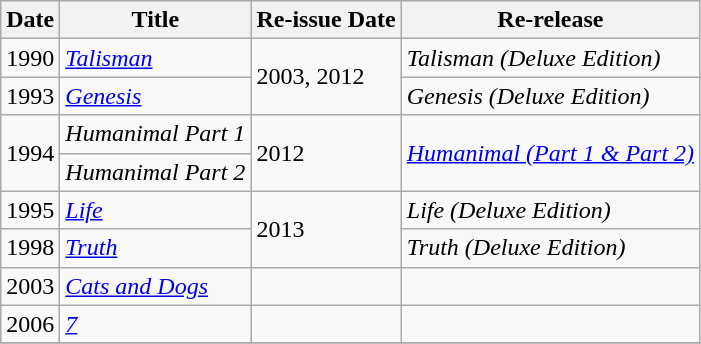<table class="wikitable">
<tr>
<th>Date</th>
<th>Title</th>
<th>Re-issue Date</th>
<th>Re-release</th>
</tr>
<tr>
<td>1990</td>
<td><em><a href='#'>Talisman</a></em></td>
<td rowspan="2">2003, 2012</td>
<td><em>Talisman (Deluxe Edition)</em></td>
</tr>
<tr>
<td>1993</td>
<td><em><a href='#'>Genesis</a></em></td>
<td><em>Genesis (Deluxe Edition)</em></td>
</tr>
<tr>
<td rowspan="2">1994</td>
<td><em>Humanimal Part 1</em></td>
<td rowspan="2">2012</td>
<td rowspan="2"><em><a href='#'>Humanimal (Part 1 & Part 2)</a></em></td>
</tr>
<tr>
<td><em>Humanimal Part 2</em></td>
</tr>
<tr>
<td>1995</td>
<td><em><a href='#'>Life</a></em></td>
<td rowspan="2">2013</td>
<td><em>Life (Deluxe Edition)</em></td>
</tr>
<tr>
<td>1998</td>
<td><em><a href='#'>Truth</a></em></td>
<td><em>Truth (Deluxe Edition)</em></td>
</tr>
<tr>
<td>2003</td>
<td><em><a href='#'>Cats and Dogs</a></em></td>
<td></td>
<td></td>
</tr>
<tr>
<td>2006</td>
<td><em><a href='#'>7</a></em></td>
<td></td>
<td></td>
</tr>
<tr>
</tr>
</table>
